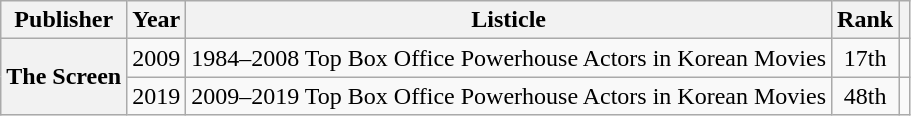<table class="wikitable plainrowheaders sortable" style="margin-right: 0;">
<tr>
<th scope="col">Publisher</th>
<th scope="col">Year</th>
<th scope="col">Listicle</th>
<th scope="col">Rank</th>
<th scope="col" class="unsortable"></th>
</tr>
<tr>
<th rowspan="2" scope="row">The Screen</th>
<td>2009</td>
<td>1984–2008 Top Box Office Powerhouse Actors in Korean Movies</td>
<td style="text-align:center">17th</td>
<td style="text-align:center"></td>
</tr>
<tr>
<td>2019</td>
<td>2009–2019 Top Box Office Powerhouse Actors in Korean Movies</td>
<td style="text-align:center">48th</td>
<td style="text-align:center"></td>
</tr>
</table>
